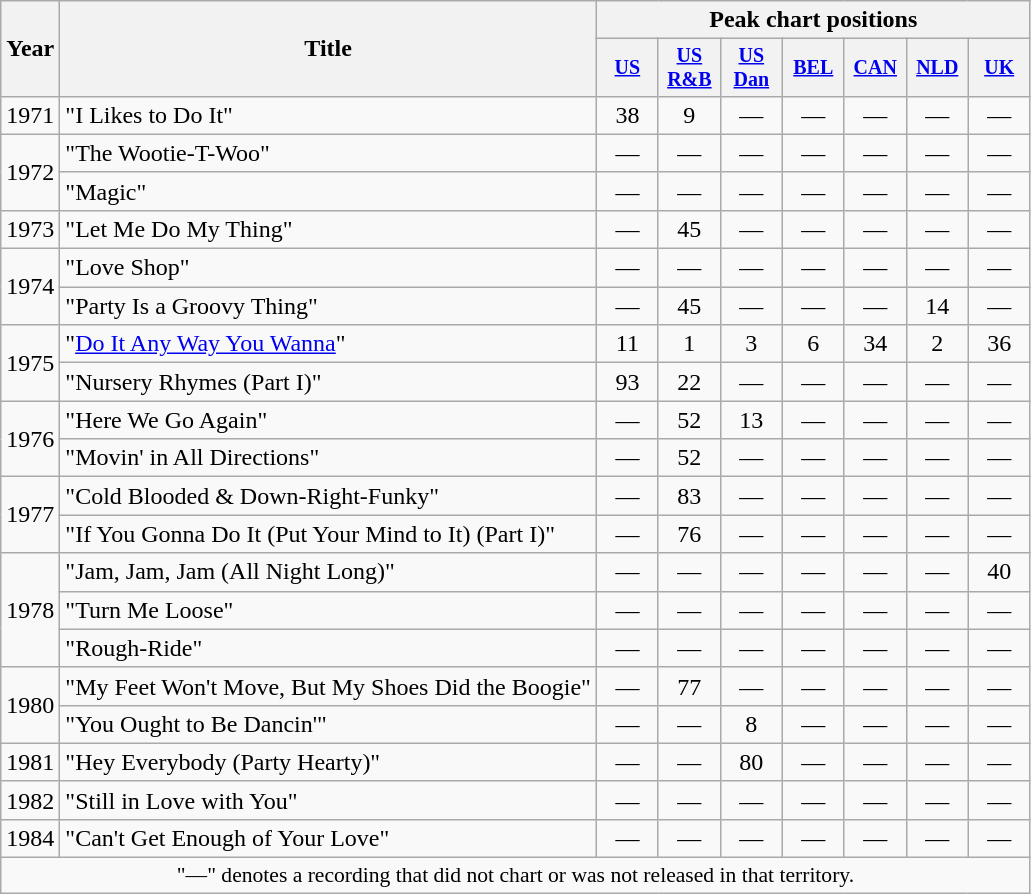<table class="wikitable" style="text-align:center;">
<tr>
<th rowspan="2">Year</th>
<th rowspan="2">Title</th>
<th colspan="7">Peak chart positions</th>
</tr>
<tr style="font-size:smaller;">
<th width="35"><a href='#'>US</a><br></th>
<th width="35"><a href='#'>US<br>R&B</a><br></th>
<th width="35"><a href='#'>US<br>Dan</a><br></th>
<th width="35"><a href='#'>BEL</a><br></th>
<th width="35"><a href='#'>CAN</a><br></th>
<th width="35"><a href='#'>NLD</a><br></th>
<th width="35"><a href='#'>UK</a><br></th>
</tr>
<tr>
<td rowspan="1">1971</td>
<td align="left">"I Likes to Do It"</td>
<td>38</td>
<td>9</td>
<td>—</td>
<td>—</td>
<td>—</td>
<td>—</td>
<td>—</td>
</tr>
<tr>
<td rowspan="2">1972</td>
<td align="left">"The Wootie-T-Woo"</td>
<td>—</td>
<td>—</td>
<td>—</td>
<td>—</td>
<td>—</td>
<td>—</td>
<td>—</td>
</tr>
<tr>
<td align="left">"Magic"</td>
<td>—</td>
<td>—</td>
<td>—</td>
<td>—</td>
<td>—</td>
<td>—</td>
<td>—</td>
</tr>
<tr>
<td rowspan="1">1973</td>
<td align="left">"Let Me Do My Thing"</td>
<td>—</td>
<td>45</td>
<td>—</td>
<td>—</td>
<td>—</td>
<td>—</td>
<td>—</td>
</tr>
<tr>
<td rowspan="2">1974</td>
<td align="left">"Love Shop"</td>
<td>—</td>
<td>—</td>
<td>—</td>
<td>—</td>
<td>—</td>
<td>—</td>
<td>—</td>
</tr>
<tr>
<td align="left">"Party Is a Groovy Thing"</td>
<td>—</td>
<td>45</td>
<td>—</td>
<td>—</td>
<td>—</td>
<td>14</td>
<td>—</td>
</tr>
<tr>
<td rowspan="2">1975</td>
<td align="left">"<a href='#'>Do It Any Way You Wanna</a>"</td>
<td>11</td>
<td>1</td>
<td>3</td>
<td>6</td>
<td>34</td>
<td>2</td>
<td>36</td>
</tr>
<tr>
<td align="left">"Nursery Rhymes (Part I)"</td>
<td>93</td>
<td>22</td>
<td>—</td>
<td>—</td>
<td>—</td>
<td>—</td>
<td>—</td>
</tr>
<tr>
<td rowspan="2">1976</td>
<td align="left">"Here We Go Again"</td>
<td>—</td>
<td>52</td>
<td>13</td>
<td>—</td>
<td>—</td>
<td>—</td>
<td>—</td>
</tr>
<tr>
<td align="left">"Movin' in All Directions"</td>
<td>—</td>
<td>52</td>
<td>—</td>
<td>—</td>
<td>—</td>
<td>—</td>
<td>—</td>
</tr>
<tr>
<td rowspan="2">1977</td>
<td align="left">"Cold Blooded & Down-Right-Funky"</td>
<td>—</td>
<td>83</td>
<td>—</td>
<td>—</td>
<td>—</td>
<td>—</td>
<td>—</td>
</tr>
<tr>
<td align="left">"If You Gonna Do It (Put Your Mind to It) (Part I)"</td>
<td>—</td>
<td>76</td>
<td>—</td>
<td>—</td>
<td>—</td>
<td>—</td>
<td>—</td>
</tr>
<tr>
<td rowspan="3">1978</td>
<td align="left">"Jam, Jam, Jam (All Night Long)"</td>
<td>—</td>
<td>—</td>
<td>—</td>
<td>—</td>
<td>—</td>
<td>—</td>
<td>40</td>
</tr>
<tr>
<td align="left">"Turn Me Loose"</td>
<td>—</td>
<td>—</td>
<td>—</td>
<td>—</td>
<td>—</td>
<td>—</td>
<td>—</td>
</tr>
<tr>
<td align="left">"Rough-Ride"</td>
<td>—</td>
<td>—</td>
<td>—</td>
<td>—</td>
<td>—</td>
<td>—</td>
<td>—</td>
</tr>
<tr>
<td rowspan="2">1980</td>
<td align="left">"My Feet Won't Move, But My Shoes Did the Boogie"</td>
<td>—</td>
<td>77</td>
<td>—</td>
<td>—</td>
<td>—</td>
<td>—</td>
<td>—</td>
</tr>
<tr>
<td align="left">"You Ought to Be Dancin'"</td>
<td>—</td>
<td>—</td>
<td>8</td>
<td>—</td>
<td>—</td>
<td>—</td>
<td>—</td>
</tr>
<tr>
<td rowspan="1">1981</td>
<td align="left">"Hey Everybody (Party Hearty)"</td>
<td>—</td>
<td>—</td>
<td>80</td>
<td>—</td>
<td>—</td>
<td>—</td>
<td>—</td>
</tr>
<tr>
<td rowspan="1">1982</td>
<td align="left">"Still in Love with You"</td>
<td>—</td>
<td>—</td>
<td>—</td>
<td>—</td>
<td>—</td>
<td>—</td>
<td>—</td>
</tr>
<tr>
<td rowspan="1">1984</td>
<td align="left">"Can't Get Enough of Your Love"</td>
<td>—</td>
<td>—</td>
<td>—</td>
<td>—</td>
<td>—</td>
<td>—</td>
<td>—</td>
</tr>
<tr>
<td colspan="15" style="font-size:90%">"—" denotes a recording that did not chart or was not released in that territory.</td>
</tr>
</table>
